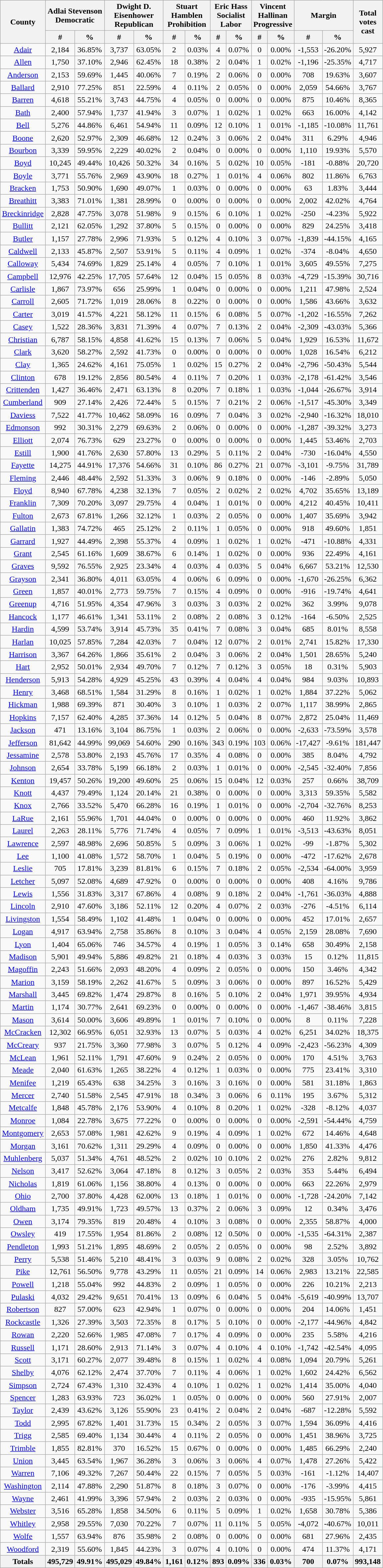<table width="60%" class="wikitable sortable">
<tr>
<th style="text-align:center;" rowspan="2">County</th>
<th style="text-align:center;" colspan="2">Adlai Stevenson<br>Democratic</th>
<th style="text-align:center;" colspan="2">Dwight D. Eisenhower<br>Republican</th>
<th style="text-align:center;" colspan="2">Stuart Hamblen<br>Prohibition</th>
<th style="text-align:center;" colspan="2">Eric Hass<br>Socialist Labor</th>
<th style="text-align:center;" colspan="2">Vincent Hallinan<br>Progressive</th>
<th style="text-align:center;" colspan="2">Margin</th>
<th style="text-align:center;" rowspan="2">Total votes cast</th>
</tr>
<tr>
<th style="text-align:center;" data-sort-type="number">#</th>
<th style="text-align:center;" data-sort-type="number">%</th>
<th style="text-align:center;" data-sort-type="number">#</th>
<th style="text-align:center;" data-sort-type="number">%</th>
<th style="text-align:center;" data-sort-type="number">#</th>
<th style="text-align:center;" data-sort-type="number">%</th>
<th style="text-align:center;" data-sort-type="number">#</th>
<th style="text-align:center;" data-sort-type="number">%</th>
<th style="text-align:center;" data-sort-type="number">#</th>
<th style="text-align:center;" data-sort-type="number">%</th>
<th style="text-align:center;" data-sort-type="number">#</th>
<th style="text-align:center;" data-sort-type="number">%</th>
</tr>
<tr style="text-align:center;">
<td><a href='#'>Adair</a></td>
<td>2,184</td>
<td>36.85%</td>
<td>3,737</td>
<td>63.05%</td>
<td>2</td>
<td>0.03%</td>
<td>4</td>
<td>0.07%</td>
<td>0</td>
<td>0.00%</td>
<td>-1,553</td>
<td>-26.20%</td>
<td>5,927</td>
</tr>
<tr style="text-align:center;">
<td><a href='#'>Allen</a></td>
<td>1,750</td>
<td>37.10%</td>
<td>2,946</td>
<td>62.45%</td>
<td>18</td>
<td>0.38%</td>
<td>2</td>
<td>0.04%</td>
<td>1</td>
<td>0.02%</td>
<td>-1,196</td>
<td>-25.35%</td>
<td>4,717</td>
</tr>
<tr style="text-align:center;">
<td><a href='#'>Anderson</a></td>
<td>2,153</td>
<td>59.69%</td>
<td>1,445</td>
<td>40.06%</td>
<td>7</td>
<td>0.19%</td>
<td>2</td>
<td>0.06%</td>
<td>0</td>
<td>0.00%</td>
<td>708</td>
<td>19.63%</td>
<td>3,607</td>
</tr>
<tr style="text-align:center;">
<td><a href='#'>Ballard</a></td>
<td>2,910</td>
<td>77.25%</td>
<td>851</td>
<td>22.59%</td>
<td>4</td>
<td>0.11%</td>
<td>2</td>
<td>0.05%</td>
<td>0</td>
<td>0.00%</td>
<td>2,059</td>
<td>54.66%</td>
<td>3,767</td>
</tr>
<tr style="text-align:center;">
<td><a href='#'>Barren</a></td>
<td>4,618</td>
<td>55.21%</td>
<td>3,743</td>
<td>44.75%</td>
<td>4</td>
<td>0.05%</td>
<td>0</td>
<td>0.00%</td>
<td>0</td>
<td>0.00%</td>
<td>875</td>
<td>10.46%</td>
<td>8,365</td>
</tr>
<tr style="text-align:center;">
<td><a href='#'>Bath</a></td>
<td>2,400</td>
<td>57.94%</td>
<td>1,737</td>
<td>41.94%</td>
<td>3</td>
<td>0.07%</td>
<td>1</td>
<td>0.02%</td>
<td>1</td>
<td>0.02%</td>
<td>663</td>
<td>16.00%</td>
<td>4,142</td>
</tr>
<tr style="text-align:center;">
<td><a href='#'>Bell</a></td>
<td>5,276</td>
<td>44.86%</td>
<td>6,461</td>
<td>54.94%</td>
<td>11</td>
<td>0.09%</td>
<td>12</td>
<td>0.10%</td>
<td>1</td>
<td>0.01%</td>
<td>-1,185</td>
<td>-10.08%</td>
<td>11,761</td>
</tr>
<tr style="text-align:center;">
<td><a href='#'>Boone</a></td>
<td>2,620</td>
<td>52.97%</td>
<td>2,309</td>
<td>46.68%</td>
<td>12</td>
<td>0.24%</td>
<td>3</td>
<td>0.06%</td>
<td>2</td>
<td>0.04%</td>
<td>311</td>
<td>6.29%</td>
<td>4,946</td>
</tr>
<tr style="text-align:center;">
<td><a href='#'>Bourbon</a></td>
<td>3,339</td>
<td>59.95%</td>
<td>2,229</td>
<td>40.02%</td>
<td>2</td>
<td>0.04%</td>
<td>0</td>
<td>0.00%</td>
<td>0</td>
<td>0.00%</td>
<td>1,110</td>
<td>19.93%</td>
<td>5,570</td>
</tr>
<tr style="text-align:center;">
<td><a href='#'>Boyd</a></td>
<td>10,245</td>
<td>49.44%</td>
<td>10,426</td>
<td>50.32%</td>
<td>34</td>
<td>0.16%</td>
<td>5</td>
<td>0.02%</td>
<td>10</td>
<td>0.05%</td>
<td>-181</td>
<td>-0.88%</td>
<td>20,720</td>
</tr>
<tr style="text-align:center;">
<td><a href='#'>Boyle</a></td>
<td>3,771</td>
<td>55.76%</td>
<td>2,969</td>
<td>43.90%</td>
<td>18</td>
<td>0.27%</td>
<td>1</td>
<td>0.01%</td>
<td>4</td>
<td>0.06%</td>
<td>802</td>
<td>11.86%</td>
<td>6,763</td>
</tr>
<tr style="text-align:center;">
<td><a href='#'>Bracken</a></td>
<td>1,753</td>
<td>50.90%</td>
<td>1,690</td>
<td>49.07%</td>
<td>1</td>
<td>0.03%</td>
<td>0</td>
<td>0.00%</td>
<td>0</td>
<td>0.00%</td>
<td>63</td>
<td>1.83%</td>
<td>3,444</td>
</tr>
<tr style="text-align:center;">
<td><a href='#'>Breathitt</a></td>
<td>3,383</td>
<td>71.01%</td>
<td>1,381</td>
<td>28.99%</td>
<td>0</td>
<td>0.00%</td>
<td>0</td>
<td>0.00%</td>
<td>0</td>
<td>0.00%</td>
<td>2,002</td>
<td>42.02%</td>
<td>4,764</td>
</tr>
<tr style="text-align:center;">
<td><a href='#'>Breckinridge</a></td>
<td>2,828</td>
<td>47.75%</td>
<td>3,078</td>
<td>51.98%</td>
<td>9</td>
<td>0.15%</td>
<td>6</td>
<td>0.10%</td>
<td>1</td>
<td>0.02%</td>
<td>-250</td>
<td>-4.23%</td>
<td>5,922</td>
</tr>
<tr style="text-align:center;">
<td><a href='#'>Bullitt</a></td>
<td>2,121</td>
<td>62.05%</td>
<td>1,292</td>
<td>37.80%</td>
<td>5</td>
<td>0.15%</td>
<td>0</td>
<td>0.00%</td>
<td>0</td>
<td>0.00%</td>
<td>829</td>
<td>24.25%</td>
<td>3,418</td>
</tr>
<tr style="text-align:center;">
<td><a href='#'>Butler</a></td>
<td>1,157</td>
<td>27.78%</td>
<td>2,996</td>
<td>71.93%</td>
<td>5</td>
<td>0.12%</td>
<td>4</td>
<td>0.10%</td>
<td>3</td>
<td>0.07%</td>
<td>-1,839</td>
<td>-44.15%</td>
<td>4,165</td>
</tr>
<tr style="text-align:center;">
<td><a href='#'>Caldwell</a></td>
<td>2,133</td>
<td>45.87%</td>
<td>2,507</td>
<td>53.91%</td>
<td>5</td>
<td>0.11%</td>
<td>4</td>
<td>0.09%</td>
<td>1</td>
<td>0.02%</td>
<td>-374</td>
<td>-8.04%</td>
<td>4,650</td>
</tr>
<tr style="text-align:center;">
<td><a href='#'>Calloway</a></td>
<td>5,434</td>
<td>74.69%</td>
<td>1,829</td>
<td>25.14%</td>
<td>4</td>
<td>0.05%</td>
<td>7</td>
<td>0.10%</td>
<td>1</td>
<td>0.01%</td>
<td>3,605</td>
<td>49.55%</td>
<td>7,275</td>
</tr>
<tr style="text-align:center;">
<td><a href='#'>Campbell</a></td>
<td>12,976</td>
<td>42.25%</td>
<td>17,705</td>
<td>57.64%</td>
<td>12</td>
<td>0.04%</td>
<td>15</td>
<td>0.05%</td>
<td>8</td>
<td>0.03%</td>
<td>-4,729</td>
<td>-15.39%</td>
<td>30,716</td>
</tr>
<tr style="text-align:center;">
<td><a href='#'>Carlisle</a></td>
<td>1,867</td>
<td>73.97%</td>
<td>656</td>
<td>25.99%</td>
<td>1</td>
<td>0.04%</td>
<td>0</td>
<td>0.00%</td>
<td>0</td>
<td>0.00%</td>
<td>1,211</td>
<td>47.98%</td>
<td>2,524</td>
</tr>
<tr style="text-align:center;">
<td><a href='#'>Carroll</a></td>
<td>2,605</td>
<td>71.72%</td>
<td>1,019</td>
<td>28.06%</td>
<td>8</td>
<td>0.22%</td>
<td>0</td>
<td>0.00%</td>
<td>0</td>
<td>0.00%</td>
<td>1,586</td>
<td>43.66%</td>
<td>3,632</td>
</tr>
<tr style="text-align:center;">
<td><a href='#'>Carter</a></td>
<td>3,019</td>
<td>41.57%</td>
<td>4,221</td>
<td>58.12%</td>
<td>11</td>
<td>0.15%</td>
<td>6</td>
<td>0.08%</td>
<td>5</td>
<td>0.07%</td>
<td>-1,202</td>
<td>-16.55%</td>
<td>7,262</td>
</tr>
<tr style="text-align:center;">
<td><a href='#'>Casey</a></td>
<td>1,522</td>
<td>28.36%</td>
<td>3,831</td>
<td>71.39%</td>
<td>4</td>
<td>0.07%</td>
<td>7</td>
<td>0.13%</td>
<td>2</td>
<td>0.04%</td>
<td>-2,309</td>
<td>-43.03%</td>
<td>5,366</td>
</tr>
<tr style="text-align:center;">
<td><a href='#'>Christian</a></td>
<td>6,787</td>
<td>58.15%</td>
<td>4,858</td>
<td>41.62%</td>
<td>15</td>
<td>0.13%</td>
<td>7</td>
<td>0.06%</td>
<td>5</td>
<td>0.04%</td>
<td>1,929</td>
<td>16.53%</td>
<td>11,672</td>
</tr>
<tr style="text-align:center;">
<td><a href='#'>Clark</a></td>
<td>3,620</td>
<td>58.27%</td>
<td>2,592</td>
<td>41.73%</td>
<td>0</td>
<td>0.00%</td>
<td>0</td>
<td>0.00%</td>
<td>0</td>
<td>0.00%</td>
<td>1,028</td>
<td>16.54%</td>
<td>6,212</td>
</tr>
<tr style="text-align:center;">
<td><a href='#'>Clay</a></td>
<td>1,365</td>
<td>24.62%</td>
<td>4,161</td>
<td>75.05%</td>
<td>1</td>
<td>0.02%</td>
<td>15</td>
<td>0.27%</td>
<td>2</td>
<td>0.04%</td>
<td>-2,796</td>
<td>-50.43%</td>
<td>5,544</td>
</tr>
<tr style="text-align:center;">
<td><a href='#'>Clinton</a></td>
<td>678</td>
<td>19.12%</td>
<td>2,856</td>
<td>80.54%</td>
<td>4</td>
<td>0.11%</td>
<td>7</td>
<td>0.20%</td>
<td>1</td>
<td>0.03%</td>
<td>-2,178</td>
<td>-61.42%</td>
<td>3,546</td>
</tr>
<tr style="text-align:center;">
<td><a href='#'>Crittenden</a></td>
<td>1,427</td>
<td>36.46%</td>
<td>2,471</td>
<td>63.13%</td>
<td>8</td>
<td>0.20%</td>
<td>7</td>
<td>0.18%</td>
<td>1</td>
<td>0.03%</td>
<td>-1,044</td>
<td>-26.67%</td>
<td>3,914</td>
</tr>
<tr style="text-align:center;">
<td><a href='#'>Cumberland</a></td>
<td>909</td>
<td>27.14%</td>
<td>2,426</td>
<td>72.44%</td>
<td>5</td>
<td>0.15%</td>
<td>7</td>
<td>0.21%</td>
<td>2</td>
<td>0.06%</td>
<td>-1,517</td>
<td>-45.30%</td>
<td>3,349</td>
</tr>
<tr style="text-align:center;">
<td><a href='#'>Daviess</a></td>
<td>7,522</td>
<td>41.77%</td>
<td>10,462</td>
<td>58.09%</td>
<td>16</td>
<td>0.09%</td>
<td>7</td>
<td>0.04%</td>
<td>3</td>
<td>0.02%</td>
<td>-2,940</td>
<td>-16.32%</td>
<td>18,010</td>
</tr>
<tr style="text-align:center;">
<td><a href='#'>Edmonson</a></td>
<td>992</td>
<td>30.31%</td>
<td>2,279</td>
<td>69.63%</td>
<td>2</td>
<td>0.06%</td>
<td>0</td>
<td>0.00%</td>
<td>0</td>
<td>0.00%</td>
<td>-1,287</td>
<td>-39.32%</td>
<td>3,273</td>
</tr>
<tr style="text-align:center;">
<td><a href='#'>Elliott</a></td>
<td>2,074</td>
<td>76.73%</td>
<td>629</td>
<td>23.27%</td>
<td>0</td>
<td>0.00%</td>
<td>0</td>
<td>0.00%</td>
<td>0</td>
<td>0.00%</td>
<td>1,445</td>
<td>53.46%</td>
<td>2,703</td>
</tr>
<tr style="text-align:center;">
<td><a href='#'>Estill</a></td>
<td>1,900</td>
<td>41.76%</td>
<td>2,630</td>
<td>57.80%</td>
<td>13</td>
<td>0.29%</td>
<td>5</td>
<td>0.11%</td>
<td>2</td>
<td>0.04%</td>
<td>-730</td>
<td>-16.04%</td>
<td>4,550</td>
</tr>
<tr style="text-align:center;">
<td><a href='#'>Fayette</a></td>
<td>14,275</td>
<td>44.91%</td>
<td>17,376</td>
<td>54.66%</td>
<td>31</td>
<td>0.10%</td>
<td>86</td>
<td>0.27%</td>
<td>21</td>
<td>0.07%</td>
<td>-3,101</td>
<td>-9.75%</td>
<td>31,789</td>
</tr>
<tr style="text-align:center;">
<td><a href='#'>Fleming</a></td>
<td>2,446</td>
<td>48.44%</td>
<td>2,592</td>
<td>51.33%</td>
<td>3</td>
<td>0.06%</td>
<td>9</td>
<td>0.18%</td>
<td>0</td>
<td>0.00%</td>
<td>-146</td>
<td>-2.89%</td>
<td>5,050</td>
</tr>
<tr style="text-align:center;">
<td><a href='#'>Floyd</a></td>
<td>8,940</td>
<td>67.78%</td>
<td>4,238</td>
<td>32.13%</td>
<td>7</td>
<td>0.05%</td>
<td>2</td>
<td>0.02%</td>
<td>2</td>
<td>0.02%</td>
<td>4,702</td>
<td>35.65%</td>
<td>13,189</td>
</tr>
<tr style="text-align:center;">
<td><a href='#'>Franklin</a></td>
<td>7,309</td>
<td>70.20%</td>
<td>3,097</td>
<td>29.75%</td>
<td>4</td>
<td>0.04%</td>
<td>1</td>
<td>0.01%</td>
<td>0</td>
<td>0.00%</td>
<td>4,212</td>
<td>40.45%</td>
<td>10,411</td>
</tr>
<tr style="text-align:center;">
<td><a href='#'>Fulton</a></td>
<td>2,673</td>
<td>67.81%</td>
<td>1,266</td>
<td>32.12%</td>
<td>1</td>
<td>0.03%</td>
<td>2</td>
<td>0.05%</td>
<td>0</td>
<td>0.00%</td>
<td>1,407</td>
<td>35.69%</td>
<td>3,942</td>
</tr>
<tr style="text-align:center;">
<td><a href='#'>Gallatin</a></td>
<td>1,383</td>
<td>74.72%</td>
<td>465</td>
<td>25.12%</td>
<td>2</td>
<td>0.11%</td>
<td>1</td>
<td>0.05%</td>
<td>0</td>
<td>0.00%</td>
<td>918</td>
<td>49.60%</td>
<td>1,851</td>
</tr>
<tr style="text-align:center;">
<td><a href='#'>Garrard</a></td>
<td>1,927</td>
<td>44.49%</td>
<td>2,398</td>
<td>55.37%</td>
<td>4</td>
<td>0.09%</td>
<td>1</td>
<td>0.02%</td>
<td>1</td>
<td>0.02%</td>
<td>-471</td>
<td>-10.88%</td>
<td>4,331</td>
</tr>
<tr style="text-align:center;">
<td><a href='#'>Grant</a></td>
<td>2,545</td>
<td>61.16%</td>
<td>1,609</td>
<td>38.67%</td>
<td>6</td>
<td>0.14%</td>
<td>1</td>
<td>0.02%</td>
<td>0</td>
<td>0.00%</td>
<td>936</td>
<td>22.49%</td>
<td>4,161</td>
</tr>
<tr style="text-align:center;">
<td><a href='#'>Graves</a></td>
<td>9,592</td>
<td>76.55%</td>
<td>2,925</td>
<td>23.34%</td>
<td>4</td>
<td>0.03%</td>
<td>4</td>
<td>0.03%</td>
<td>5</td>
<td>0.04%</td>
<td>6,667</td>
<td>53.21%</td>
<td>12,530</td>
</tr>
<tr style="text-align:center;">
<td><a href='#'>Grayson</a></td>
<td>2,341</td>
<td>36.80%</td>
<td>4,011</td>
<td>63.05%</td>
<td>4</td>
<td>0.06%</td>
<td>6</td>
<td>0.09%</td>
<td>0</td>
<td>0.00%</td>
<td>-1,670</td>
<td>-26.25%</td>
<td>6,362</td>
</tr>
<tr style="text-align:center;">
<td><a href='#'>Green</a></td>
<td>1,857</td>
<td>40.01%</td>
<td>2,773</td>
<td>59.75%</td>
<td>7</td>
<td>0.15%</td>
<td>4</td>
<td>0.09%</td>
<td>0</td>
<td>0.00%</td>
<td>-916</td>
<td>-19.74%</td>
<td>4,641</td>
</tr>
<tr style="text-align:center;">
<td><a href='#'>Greenup</a></td>
<td>4,716</td>
<td>51.95%</td>
<td>4,354</td>
<td>47.96%</td>
<td>3</td>
<td>0.03%</td>
<td>3</td>
<td>0.03%</td>
<td>2</td>
<td>0.02%</td>
<td>362</td>
<td>3.99%</td>
<td>9,078</td>
</tr>
<tr style="text-align:center;">
<td><a href='#'>Hancock</a></td>
<td>1,177</td>
<td>46.61%</td>
<td>1,341</td>
<td>53.11%</td>
<td>2</td>
<td>0.08%</td>
<td>2</td>
<td>0.08%</td>
<td>3</td>
<td>0.12%</td>
<td>-164</td>
<td>-6.50%</td>
<td>2,525</td>
</tr>
<tr style="text-align:center;">
<td><a href='#'>Hardin</a></td>
<td>4,599</td>
<td>53.74%</td>
<td>3,914</td>
<td>45.73%</td>
<td>35</td>
<td>0.41%</td>
<td>7</td>
<td>0.08%</td>
<td>3</td>
<td>0.04%</td>
<td>685</td>
<td>8.01%</td>
<td>8,558</td>
</tr>
<tr style="text-align:center;">
<td><a href='#'>Harlan</a></td>
<td>10,025</td>
<td>57.85%</td>
<td>7,284</td>
<td>42.03%</td>
<td>7</td>
<td>0.04%</td>
<td>12</td>
<td>0.07%</td>
<td>2</td>
<td>0.01%</td>
<td>2,741</td>
<td>15.82%</td>
<td>17,330</td>
</tr>
<tr style="text-align:center;">
<td><a href='#'>Harrison</a></td>
<td>3,367</td>
<td>64.26%</td>
<td>1,866</td>
<td>35.61%</td>
<td>2</td>
<td>0.04%</td>
<td>3</td>
<td>0.06%</td>
<td>2</td>
<td>0.04%</td>
<td>1,501</td>
<td>28.65%</td>
<td>5,240</td>
</tr>
<tr style="text-align:center;">
<td><a href='#'>Hart</a></td>
<td>2,952</td>
<td>50.01%</td>
<td>2,934</td>
<td>49.70%</td>
<td>7</td>
<td>0.12%</td>
<td>7</td>
<td>0.12%</td>
<td>3</td>
<td>0.05%</td>
<td>18</td>
<td>0.31%</td>
<td>5,903</td>
</tr>
<tr style="text-align:center;">
<td><a href='#'>Henderson</a></td>
<td>5,913</td>
<td>54.28%</td>
<td>4,929</td>
<td>45.25%</td>
<td>43</td>
<td>0.39%</td>
<td>4</td>
<td>0.04%</td>
<td>4</td>
<td>0.04%</td>
<td>984</td>
<td>9.03%</td>
<td>10,893</td>
</tr>
<tr style="text-align:center;">
<td><a href='#'>Henry</a></td>
<td>3,468</td>
<td>68.51%</td>
<td>1,584</td>
<td>31.29%</td>
<td>8</td>
<td>0.16%</td>
<td>1</td>
<td>0.02%</td>
<td>1</td>
<td>0.02%</td>
<td>1,884</td>
<td>37.22%</td>
<td>5,062</td>
</tr>
<tr style="text-align:center;">
<td><a href='#'>Hickman</a></td>
<td>1,988</td>
<td>69.39%</td>
<td>871</td>
<td>30.40%</td>
<td>3</td>
<td>0.10%</td>
<td>1</td>
<td>0.03%</td>
<td>2</td>
<td>0.07%</td>
<td>1,117</td>
<td>38.99%</td>
<td>2,865</td>
</tr>
<tr style="text-align:center;">
<td><a href='#'>Hopkins</a></td>
<td>7,157</td>
<td>62.40%</td>
<td>4,285</td>
<td>37.36%</td>
<td>14</td>
<td>0.12%</td>
<td>5</td>
<td>0.04%</td>
<td>8</td>
<td>0.07%</td>
<td>2,872</td>
<td>25.04%</td>
<td>11,469</td>
</tr>
<tr style="text-align:center;">
<td><a href='#'>Jackson</a></td>
<td>471</td>
<td>13.16%</td>
<td>3,104</td>
<td>86.75%</td>
<td>1</td>
<td>0.03%</td>
<td>2</td>
<td>0.06%</td>
<td>0</td>
<td>0.00%</td>
<td>-2,633</td>
<td>-73.59%</td>
<td>3,578</td>
</tr>
<tr style="text-align:center;">
<td><a href='#'>Jefferson</a></td>
<td>81,642</td>
<td>44.99%</td>
<td>99,069</td>
<td>54.60%</td>
<td>290</td>
<td>0.16%</td>
<td>343</td>
<td>0.19%</td>
<td>103</td>
<td>0.06%</td>
<td>-17,427</td>
<td>-9.61%</td>
<td>181,447</td>
</tr>
<tr style="text-align:center;">
<td><a href='#'>Jessamine</a></td>
<td>2,578</td>
<td>53.80%</td>
<td>2,193</td>
<td>45.76%</td>
<td>17</td>
<td>0.35%</td>
<td>4</td>
<td>0.08%</td>
<td>0</td>
<td>0.00%</td>
<td>385</td>
<td>8.04%</td>
<td>4,792</td>
</tr>
<tr style="text-align:center;">
<td><a href='#'>Johnson</a></td>
<td>2,654</td>
<td>33.78%</td>
<td>5,199</td>
<td>66.18%</td>
<td>2</td>
<td>0.03%</td>
<td>1</td>
<td>0.01%</td>
<td>0</td>
<td>0.00%</td>
<td>-2,545</td>
<td>-32.40%</td>
<td>7,856</td>
</tr>
<tr style="text-align:center;">
<td><a href='#'>Kenton</a></td>
<td>19,457</td>
<td>50.26%</td>
<td>19,200</td>
<td>49.60%</td>
<td>25</td>
<td>0.06%</td>
<td>15</td>
<td>0.04%</td>
<td>12</td>
<td>0.03%</td>
<td>257</td>
<td>0.66%</td>
<td>38,709</td>
</tr>
<tr style="text-align:center;">
<td><a href='#'>Knott</a></td>
<td>4,437</td>
<td>79.49%</td>
<td>1,124</td>
<td>20.14%</td>
<td>21</td>
<td>0.38%</td>
<td>0</td>
<td>0.00%</td>
<td>0</td>
<td>0.00%</td>
<td>3,313</td>
<td>59.35%</td>
<td>5,582</td>
</tr>
<tr style="text-align:center;">
<td><a href='#'>Knox</a></td>
<td>2,766</td>
<td>33.52%</td>
<td>5,470</td>
<td>66.28%</td>
<td>16</td>
<td>0.19%</td>
<td>1</td>
<td>0.01%</td>
<td>0</td>
<td>0.00%</td>
<td>-2,704</td>
<td>-32.76%</td>
<td>8,253</td>
</tr>
<tr style="text-align:center;">
<td><a href='#'>LaRue</a></td>
<td>2,161</td>
<td>55.96%</td>
<td>1,701</td>
<td>44.04%</td>
<td>0</td>
<td>0.00%</td>
<td>0</td>
<td>0.00%</td>
<td>0</td>
<td>0.00%</td>
<td>460</td>
<td>11.92%</td>
<td>3,862</td>
</tr>
<tr style="text-align:center;">
<td><a href='#'>Laurel</a></td>
<td>2,263</td>
<td>28.11%</td>
<td>5,776</td>
<td>71.74%</td>
<td>4</td>
<td>0.05%</td>
<td>7</td>
<td>0.09%</td>
<td>1</td>
<td>0.01%</td>
<td>-3,513</td>
<td>-43.63%</td>
<td>8,051</td>
</tr>
<tr style="text-align:center;">
<td><a href='#'>Lawrence</a></td>
<td>2,597</td>
<td>48.98%</td>
<td>2,696</td>
<td>50.85%</td>
<td>5</td>
<td>0.09%</td>
<td>3</td>
<td>0.06%</td>
<td>1</td>
<td>0.02%</td>
<td>-99</td>
<td>-1.87%</td>
<td>5,302</td>
</tr>
<tr style="text-align:center;">
<td><a href='#'>Lee</a></td>
<td>1,100</td>
<td>41.08%</td>
<td>1,572</td>
<td>58.70%</td>
<td>1</td>
<td>0.04%</td>
<td>5</td>
<td>0.19%</td>
<td>0</td>
<td>0.00%</td>
<td>-472</td>
<td>-17.62%</td>
<td>2,678</td>
</tr>
<tr style="text-align:center;">
<td><a href='#'>Leslie</a></td>
<td>705</td>
<td>17.81%</td>
<td>3,239</td>
<td>81.81%</td>
<td>6</td>
<td>0.15%</td>
<td>7</td>
<td>0.18%</td>
<td>2</td>
<td>0.05%</td>
<td>-2,534</td>
<td>-64.00%</td>
<td>3,959</td>
</tr>
<tr style="text-align:center;">
<td><a href='#'>Letcher</a></td>
<td>5,097</td>
<td>52.08%</td>
<td>4,689</td>
<td>47.92%</td>
<td>0</td>
<td>0.00%</td>
<td>0</td>
<td>0.00%</td>
<td>0</td>
<td>0.00%</td>
<td>408</td>
<td>4.16%</td>
<td>9,786</td>
</tr>
<tr style="text-align:center;">
<td><a href='#'>Lewis</a></td>
<td>1,556</td>
<td>31.83%</td>
<td>3,317</td>
<td>67.86%</td>
<td>4</td>
<td>0.08%</td>
<td>9</td>
<td>0.18%</td>
<td>2</td>
<td>0.04%</td>
<td>-1,761</td>
<td>-36.03%</td>
<td>4,888</td>
</tr>
<tr style="text-align:center;">
<td><a href='#'>Lincoln</a></td>
<td>2,910</td>
<td>47.60%</td>
<td>3,186</td>
<td>52.11%</td>
<td>12</td>
<td>0.20%</td>
<td>4</td>
<td>0.07%</td>
<td>2</td>
<td>0.03%</td>
<td>-276</td>
<td>-4.51%</td>
<td>6,114</td>
</tr>
<tr style="text-align:center;">
<td><a href='#'>Livingston</a></td>
<td>1,554</td>
<td>58.49%</td>
<td>1,102</td>
<td>41.48%</td>
<td>1</td>
<td>0.04%</td>
<td>0</td>
<td>0.00%</td>
<td>0</td>
<td>0.00%</td>
<td>452</td>
<td>17.01%</td>
<td>2,657</td>
</tr>
<tr style="text-align:center;">
<td><a href='#'>Logan</a></td>
<td>4,917</td>
<td>63.94%</td>
<td>2,758</td>
<td>35.86%</td>
<td>8</td>
<td>0.10%</td>
<td>3</td>
<td>0.04%</td>
<td>4</td>
<td>0.05%</td>
<td>2,159</td>
<td>28.08%</td>
<td>7,690</td>
</tr>
<tr style="text-align:center;">
<td><a href='#'>Lyon</a></td>
<td>1,404</td>
<td>65.06%</td>
<td>746</td>
<td>34.57%</td>
<td>4</td>
<td>0.19%</td>
<td>1</td>
<td>0.05%</td>
<td>3</td>
<td>0.14%</td>
<td>658</td>
<td>30.49%</td>
<td>2,158</td>
</tr>
<tr style="text-align:center;">
<td><a href='#'>Madison</a></td>
<td>5,901</td>
<td>49.94%</td>
<td>5,886</td>
<td>49.82%</td>
<td>21</td>
<td>0.18%</td>
<td>4</td>
<td>0.03%</td>
<td>3</td>
<td>0.03%</td>
<td>15</td>
<td>0.12%</td>
<td>11,815</td>
</tr>
<tr style="text-align:center;">
<td><a href='#'>Magoffin</a></td>
<td>2,243</td>
<td>51.66%</td>
<td>2,093</td>
<td>48.20%</td>
<td>4</td>
<td>0.09%</td>
<td>2</td>
<td>0.05%</td>
<td>0</td>
<td>0.00%</td>
<td>150</td>
<td>3.46%</td>
<td>4,342</td>
</tr>
<tr style="text-align:center;">
<td><a href='#'>Marion</a></td>
<td>3,159</td>
<td>58.19%</td>
<td>2,262</td>
<td>41.67%</td>
<td>5</td>
<td>0.09%</td>
<td>3</td>
<td>0.06%</td>
<td>0</td>
<td>0.00%</td>
<td>897</td>
<td>16.52%</td>
<td>5,429</td>
</tr>
<tr style="text-align:center;">
<td><a href='#'>Marshall</a></td>
<td>3,445</td>
<td>69.82%</td>
<td>1,474</td>
<td>29.87%</td>
<td>8</td>
<td>0.16%</td>
<td>5</td>
<td>0.10%</td>
<td>2</td>
<td>0.04%</td>
<td>1,971</td>
<td>39.95%</td>
<td>4,934</td>
</tr>
<tr style="text-align:center;">
<td><a href='#'>Martin</a></td>
<td>1,174</td>
<td>30.77%</td>
<td>2,641</td>
<td>69.23%</td>
<td>0</td>
<td>0.00%</td>
<td>0</td>
<td>0.00%</td>
<td>0</td>
<td>0.00%</td>
<td>-1,467</td>
<td>-38.46%</td>
<td>3,815</td>
</tr>
<tr style="text-align:center;">
<td><a href='#'>Mason</a></td>
<td>3,614</td>
<td>50.00%</td>
<td>3,606</td>
<td>49.89%</td>
<td>1</td>
<td>0.01%</td>
<td>7</td>
<td>0.10%</td>
<td>0</td>
<td>0.00%</td>
<td>8</td>
<td>0.11%</td>
<td>7,228</td>
</tr>
<tr style="text-align:center;">
<td><a href='#'>McCracken</a></td>
<td>12,302</td>
<td>66.95%</td>
<td>6,051</td>
<td>32.93%</td>
<td>13</td>
<td>0.07%</td>
<td>5</td>
<td>0.03%</td>
<td>4</td>
<td>0.02%</td>
<td>6,251</td>
<td>34.02%</td>
<td>18,375</td>
</tr>
<tr style="text-align:center;">
<td><a href='#'>McCreary</a></td>
<td>937</td>
<td>21.75%</td>
<td>3,360</td>
<td>77.98%</td>
<td>3</td>
<td>0.07%</td>
<td>5</td>
<td>0.12%</td>
<td>4</td>
<td>0.09%</td>
<td>-2,423</td>
<td>-56.23%</td>
<td>4,309</td>
</tr>
<tr style="text-align:center;">
<td><a href='#'>McLean</a></td>
<td>1,961</td>
<td>52.11%</td>
<td>1,791</td>
<td>47.60%</td>
<td>9</td>
<td>0.24%</td>
<td>2</td>
<td>0.05%</td>
<td>0</td>
<td>0.00%</td>
<td>170</td>
<td>4.51%</td>
<td>3,763</td>
</tr>
<tr style="text-align:center;">
<td><a href='#'>Meade</a></td>
<td>2,040</td>
<td>61.63%</td>
<td>1,265</td>
<td>38.22%</td>
<td>4</td>
<td>0.12%</td>
<td>1</td>
<td>0.03%</td>
<td>0</td>
<td>0.00%</td>
<td>775</td>
<td>23.41%</td>
<td>3,310</td>
</tr>
<tr style="text-align:center;">
<td><a href='#'>Menifee</a></td>
<td>1,219</td>
<td>65.43%</td>
<td>638</td>
<td>34.25%</td>
<td>3</td>
<td>0.16%</td>
<td>3</td>
<td>0.16%</td>
<td>0</td>
<td>0.00%</td>
<td>581</td>
<td>31.18%</td>
<td>1,863</td>
</tr>
<tr style="text-align:center;">
<td><a href='#'>Mercer</a></td>
<td>2,740</td>
<td>51.58%</td>
<td>2,545</td>
<td>47.91%</td>
<td>18</td>
<td>0.34%</td>
<td>3</td>
<td>0.06%</td>
<td>6</td>
<td>0.11%</td>
<td>195</td>
<td>3.67%</td>
<td>5,312</td>
</tr>
<tr style="text-align:center;">
<td><a href='#'>Metcalfe</a></td>
<td>1,848</td>
<td>45.78%</td>
<td>2,176</td>
<td>53.90%</td>
<td>4</td>
<td>0.10%</td>
<td>8</td>
<td>0.20%</td>
<td>1</td>
<td>0.02%</td>
<td>-328</td>
<td>-8.12%</td>
<td>4,037</td>
</tr>
<tr style="text-align:center;">
<td><a href='#'>Monroe</a></td>
<td>1,084</td>
<td>22.78%</td>
<td>3,675</td>
<td>77.22%</td>
<td>0</td>
<td>0.00%</td>
<td>0</td>
<td>0.00%</td>
<td>0</td>
<td>0.00%</td>
<td>-2,591</td>
<td>-54.44%</td>
<td>4,759</td>
</tr>
<tr style="text-align:center;">
<td><a href='#'>Montgomery</a></td>
<td>2,653</td>
<td>57.08%</td>
<td>1,981</td>
<td>42.62%</td>
<td>9</td>
<td>0.19%</td>
<td>4</td>
<td>0.09%</td>
<td>1</td>
<td>0.02%</td>
<td>672</td>
<td>14.46%</td>
<td>4,648</td>
</tr>
<tr style="text-align:center;">
<td><a href='#'>Morgan</a></td>
<td>3,161</td>
<td>70.62%</td>
<td>1,311</td>
<td>29.29%</td>
<td>4</td>
<td>0.09%</td>
<td>0</td>
<td>0.00%</td>
<td>0</td>
<td>0.00%</td>
<td>1,850</td>
<td>41.33%</td>
<td>4,476</td>
</tr>
<tr style="text-align:center;">
<td><a href='#'>Muhlenberg</a></td>
<td>5,037</td>
<td>51.34%</td>
<td>4,761</td>
<td>48.52%</td>
<td>2</td>
<td>0.02%</td>
<td>10</td>
<td>0.10%</td>
<td>2</td>
<td>0.02%</td>
<td>276</td>
<td>2.82%</td>
<td>9,812</td>
</tr>
<tr style="text-align:center;">
<td><a href='#'>Nelson</a></td>
<td>3,417</td>
<td>52.62%</td>
<td>3,064</td>
<td>47.18%</td>
<td>8</td>
<td>0.12%</td>
<td>3</td>
<td>0.05%</td>
<td>2</td>
<td>0.03%</td>
<td>353</td>
<td>5.44%</td>
<td>6,494</td>
</tr>
<tr style="text-align:center;">
<td><a href='#'>Nicholas</a></td>
<td>1,819</td>
<td>61.06%</td>
<td>1,156</td>
<td>38.80%</td>
<td>4</td>
<td>0.13%</td>
<td>0</td>
<td>0.00%</td>
<td>0</td>
<td>0.00%</td>
<td>663</td>
<td>22.26%</td>
<td>2,979</td>
</tr>
<tr style="text-align:center;">
<td><a href='#'>Ohio</a></td>
<td>2,700</td>
<td>37.80%</td>
<td>4,428</td>
<td>62.00%</td>
<td>13</td>
<td>0.18%</td>
<td>1</td>
<td>0.01%</td>
<td>0</td>
<td>0.00%</td>
<td>-1,728</td>
<td>-24.20%</td>
<td>7,142</td>
</tr>
<tr style="text-align:center;">
<td><a href='#'>Oldham</a></td>
<td>1,735</td>
<td>49.91%</td>
<td>1,723</td>
<td>49.57%</td>
<td>13</td>
<td>0.37%</td>
<td>2</td>
<td>0.06%</td>
<td>3</td>
<td>0.09%</td>
<td>12</td>
<td>0.34%</td>
<td>3,476</td>
</tr>
<tr style="text-align:center;">
<td><a href='#'>Owen</a></td>
<td>3,174</td>
<td>79.35%</td>
<td>819</td>
<td>20.48%</td>
<td>4</td>
<td>0.10%</td>
<td>3</td>
<td>0.08%</td>
<td>0</td>
<td>0.00%</td>
<td>2,355</td>
<td>58.87%</td>
<td>4,000</td>
</tr>
<tr style="text-align:center;">
<td><a href='#'>Owsley</a></td>
<td>419</td>
<td>17.55%</td>
<td>1,954</td>
<td>81.86%</td>
<td>2</td>
<td>0.08%</td>
<td>12</td>
<td>0.50%</td>
<td>0</td>
<td>0.00%</td>
<td>-1,535</td>
<td>-64.31%</td>
<td>2,387</td>
</tr>
<tr style="text-align:center;">
<td><a href='#'>Pendleton</a></td>
<td>1,993</td>
<td>51.21%</td>
<td>1,895</td>
<td>48.69%</td>
<td>2</td>
<td>0.05%</td>
<td>2</td>
<td>0.05%</td>
<td>0</td>
<td>0.00%</td>
<td>98</td>
<td>2.52%</td>
<td>3,892</td>
</tr>
<tr style="text-align:center;">
<td><a href='#'>Perry</a></td>
<td>5,538</td>
<td>51.46%</td>
<td>5,210</td>
<td>48.41%</td>
<td>3</td>
<td>0.03%</td>
<td>9</td>
<td>0.08%</td>
<td>2</td>
<td>0.02%</td>
<td>328</td>
<td>3.05%</td>
<td>10,762</td>
</tr>
<tr style="text-align:center;">
<td><a href='#'>Pike</a></td>
<td>12,761</td>
<td>56.50%</td>
<td>9,778</td>
<td>43.29%</td>
<td>11</td>
<td>0.05%</td>
<td>21</td>
<td>0.09%</td>
<td>14</td>
<td>0.06%</td>
<td>2,983</td>
<td>13.21%</td>
<td>22,585</td>
</tr>
<tr style="text-align:center;">
<td><a href='#'>Powell</a></td>
<td>1,218</td>
<td>55.04%</td>
<td>992</td>
<td>44.83%</td>
<td>2</td>
<td>0.09%</td>
<td>1</td>
<td>0.05%</td>
<td>0</td>
<td>0.00%</td>
<td>226</td>
<td>10.21%</td>
<td>2,213</td>
</tr>
<tr style="text-align:center;">
<td><a href='#'>Pulaski</a></td>
<td>4,032</td>
<td>29.42%</td>
<td>9,651</td>
<td>70.41%</td>
<td>13</td>
<td>0.09%</td>
<td>6</td>
<td>0.04%</td>
<td>5</td>
<td>0.04%</td>
<td>-5,619</td>
<td>-40.99%</td>
<td>13,707</td>
</tr>
<tr style="text-align:center;">
<td><a href='#'>Robertson</a></td>
<td>827</td>
<td>57.00%</td>
<td>623</td>
<td>42.94%</td>
<td>1</td>
<td>0.07%</td>
<td>0</td>
<td>0.00%</td>
<td>0</td>
<td>0.00%</td>
<td>204</td>
<td>14.06%</td>
<td>1,451</td>
</tr>
<tr style="text-align:center;">
<td><a href='#'>Rockcastle</a></td>
<td>1,326</td>
<td>27.39%</td>
<td>3,503</td>
<td>72.35%</td>
<td>8</td>
<td>0.17%</td>
<td>5</td>
<td>0.10%</td>
<td>0</td>
<td>0.00%</td>
<td>-2,177</td>
<td>-44.96%</td>
<td>4,842</td>
</tr>
<tr style="text-align:center;">
<td><a href='#'>Rowan</a></td>
<td>2,220</td>
<td>52.66%</td>
<td>1,985</td>
<td>47.08%</td>
<td>7</td>
<td>0.17%</td>
<td>4</td>
<td>0.09%</td>
<td>0</td>
<td>0.00%</td>
<td>235</td>
<td>5.58%</td>
<td>4,216</td>
</tr>
<tr style="text-align:center;">
<td><a href='#'>Russell</a></td>
<td>1,171</td>
<td>28.60%</td>
<td>2,913</td>
<td>71.14%</td>
<td>3</td>
<td>0.07%</td>
<td>4</td>
<td>0.10%</td>
<td>4</td>
<td>0.10%</td>
<td>-1,742</td>
<td>-42.54%</td>
<td>4,095</td>
</tr>
<tr style="text-align:center;">
<td><a href='#'>Scott</a></td>
<td>3,171</td>
<td>60.27%</td>
<td>2,077</td>
<td>39.48%</td>
<td>8</td>
<td>0.15%</td>
<td>1</td>
<td>0.02%</td>
<td>4</td>
<td>0.08%</td>
<td>1,094</td>
<td>20.79%</td>
<td>5,261</td>
</tr>
<tr style="text-align:center;">
<td><a href='#'>Shelby</a></td>
<td>4,076</td>
<td>62.12%</td>
<td>2,474</td>
<td>37.70%</td>
<td>7</td>
<td>0.11%</td>
<td>4</td>
<td>0.06%</td>
<td>1</td>
<td>0.02%</td>
<td>1,602</td>
<td>24.42%</td>
<td>6,562</td>
</tr>
<tr style="text-align:center;">
<td><a href='#'>Simpson</a></td>
<td>2,724</td>
<td>67.43%</td>
<td>1,310</td>
<td>32.43%</td>
<td>4</td>
<td>0.10%</td>
<td>1</td>
<td>0.02%</td>
<td>1</td>
<td>0.02%</td>
<td>1,414</td>
<td>35.00%</td>
<td>4,040</td>
</tr>
<tr style="text-align:center;">
<td><a href='#'>Spencer</a></td>
<td>1,283</td>
<td>63.93%</td>
<td>723</td>
<td>36.02%</td>
<td>1</td>
<td>0.05%</td>
<td>0</td>
<td>0.00%</td>
<td>0</td>
<td>0.00%</td>
<td>560</td>
<td>27.91%</td>
<td>2,007</td>
</tr>
<tr style="text-align:center;">
<td><a href='#'>Taylor</a></td>
<td>2,439</td>
<td>43.62%</td>
<td>3,126</td>
<td>55.90%</td>
<td>23</td>
<td>0.41%</td>
<td>2</td>
<td>0.04%</td>
<td>2</td>
<td>0.04%</td>
<td>-687</td>
<td>-12.28%</td>
<td>5,592</td>
</tr>
<tr style="text-align:center;">
<td><a href='#'>Todd</a></td>
<td>2,995</td>
<td>67.82%</td>
<td>1,401</td>
<td>31.73%</td>
<td>15</td>
<td>0.34%</td>
<td>2</td>
<td>0.05%</td>
<td>3</td>
<td>0.07%</td>
<td>1,594</td>
<td>36.09%</td>
<td>4,416</td>
</tr>
<tr style="text-align:center;">
<td><a href='#'>Trigg</a></td>
<td>2,585</td>
<td>69.40%</td>
<td>1,134</td>
<td>30.44%</td>
<td>4</td>
<td>0.11%</td>
<td>2</td>
<td>0.05%</td>
<td>0</td>
<td>0.00%</td>
<td>1,451</td>
<td>38.96%</td>
<td>3,725</td>
</tr>
<tr style="text-align:center;">
<td><a href='#'>Trimble</a></td>
<td>1,855</td>
<td>82.81%</td>
<td>370</td>
<td>16.52%</td>
<td>15</td>
<td>0.67%</td>
<td>0</td>
<td>0.00%</td>
<td>0</td>
<td>0.00%</td>
<td>1,485</td>
<td>66.29%</td>
<td>2,240</td>
</tr>
<tr style="text-align:center;">
<td><a href='#'>Union</a></td>
<td>3,445</td>
<td>63.54%</td>
<td>1,967</td>
<td>36.28%</td>
<td>3</td>
<td>0.06%</td>
<td>3</td>
<td>0.06%</td>
<td>4</td>
<td>0.07%</td>
<td>1,478</td>
<td>27.26%</td>
<td>5,422</td>
</tr>
<tr style="text-align:center;">
<td><a href='#'>Warren</a></td>
<td>7,106</td>
<td>49.32%</td>
<td>7,267</td>
<td>50.44%</td>
<td>22</td>
<td>0.15%</td>
<td>7</td>
<td>0.05%</td>
<td>5</td>
<td>0.03%</td>
<td>-161</td>
<td>-1.12%</td>
<td>14,407</td>
</tr>
<tr style="text-align:center;">
<td><a href='#'>Washington</a></td>
<td>2,114</td>
<td>47.88%</td>
<td>2,290</td>
<td>51.87%</td>
<td>8</td>
<td>0.18%</td>
<td>3</td>
<td>0.07%</td>
<td>0</td>
<td>0.00%</td>
<td>-176</td>
<td>-3.99%</td>
<td>4,415</td>
</tr>
<tr style="text-align:center;">
<td><a href='#'>Wayne</a></td>
<td>2,461</td>
<td>41.99%</td>
<td>3,396</td>
<td>57.94%</td>
<td>2</td>
<td>0.03%</td>
<td>2</td>
<td>0.03%</td>
<td>0</td>
<td>0.00%</td>
<td>-935</td>
<td>-15.95%</td>
<td>5,861</td>
</tr>
<tr style="text-align:center;">
<td><a href='#'>Webster</a></td>
<td>3,516</td>
<td>65.28%</td>
<td>1,858</td>
<td>34.50%</td>
<td>6</td>
<td>0.11%</td>
<td>5</td>
<td>0.09%</td>
<td>1</td>
<td>0.02%</td>
<td>1,658</td>
<td>30.78%</td>
<td>5,386</td>
</tr>
<tr style="text-align:center;">
<td><a href='#'>Whitley</a></td>
<td>2,958</td>
<td>29.55%</td>
<td>7,030</td>
<td>70.22%</td>
<td>7</td>
<td>0.07%</td>
<td>11</td>
<td>0.11%</td>
<td>5</td>
<td>0.05%</td>
<td>-4,072</td>
<td>-40.67%</td>
<td>10,011</td>
</tr>
<tr style="text-align:center;">
<td><a href='#'>Wolfe</a></td>
<td>1,557</td>
<td>63.94%</td>
<td>876</td>
<td>35.98%</td>
<td>2</td>
<td>0.08%</td>
<td>0</td>
<td>0.00%</td>
<td>0</td>
<td>0.00%</td>
<td>681</td>
<td>27.96%</td>
<td>2,435</td>
</tr>
<tr style="text-align:center;">
<td><a href='#'>Woodford</a></td>
<td>2,319</td>
<td>55.60%</td>
<td>1,845</td>
<td>44.23%</td>
<td>3</td>
<td>0.07%</td>
<td>4</td>
<td>0.10%</td>
<td>0</td>
<td>0.00%</td>
<td>474</td>
<td>11.37%</td>
<td>4,171</td>
</tr>
<tr style="text-align:center;">
<th>Totals</th>
<th>495,729</th>
<th>49.91%</th>
<th>495,029</th>
<th>49.84%</th>
<th>1,161</th>
<th>0.12%</th>
<th>893</th>
<th>0.09%</th>
<th>336</th>
<th>0.03%</th>
<th>700</th>
<th>0.07%</th>
<th>993,148</th>
</tr>
</table>
